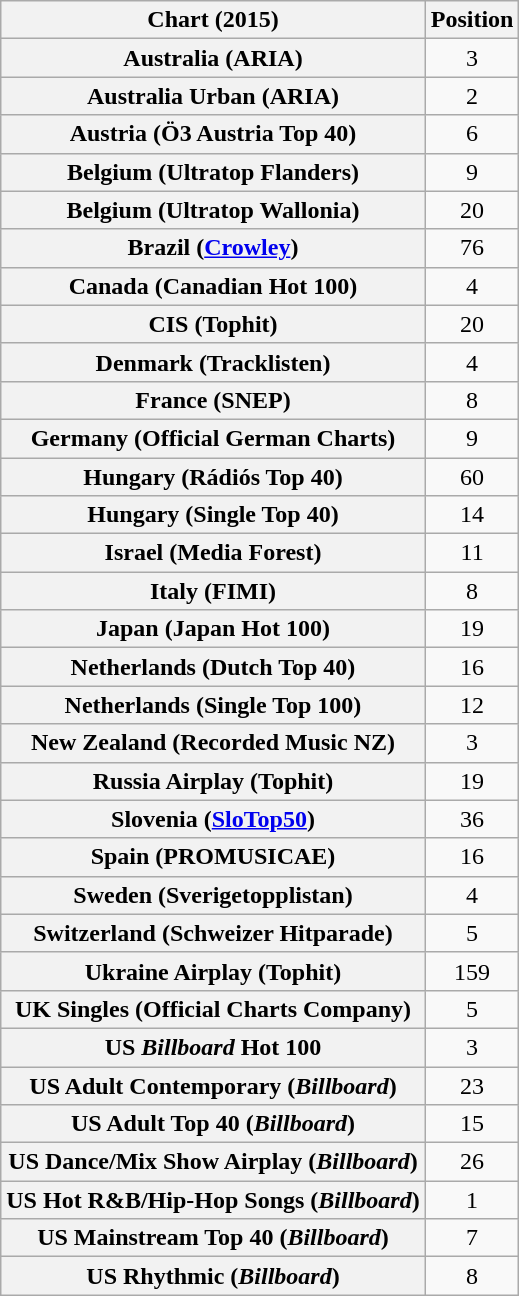<table class="wikitable sortable plainrowheaders" style="text-align:center">
<tr>
<th scope="col">Chart (2015)</th>
<th scope="col">Position</th>
</tr>
<tr>
<th scope="row">Australia (ARIA)</th>
<td>3</td>
</tr>
<tr>
<th scope="row">Australia Urban (ARIA)</th>
<td align="center">2</td>
</tr>
<tr>
<th scope="row">Austria (Ö3 Austria Top 40)</th>
<td>6</td>
</tr>
<tr>
<th scope="row">Belgium (Ultratop Flanders)</th>
<td>9</td>
</tr>
<tr>
<th scope="row">Belgium (Ultratop Wallonia)</th>
<td>20</td>
</tr>
<tr>
<th scope="row">Brazil (<a href='#'>Crowley</a>)</th>
<td>76</td>
</tr>
<tr>
<th scope="row">Canada (Canadian Hot 100)</th>
<td>4</td>
</tr>
<tr>
<th scope="row">CIS (Tophit)</th>
<td style="text-align:center;">20</td>
</tr>
<tr>
<th scope="row">Denmark (Tracklisten)</th>
<td>4</td>
</tr>
<tr>
<th scope="row">France (SNEP)</th>
<td>8</td>
</tr>
<tr>
<th scope="row">Germany (Official German Charts)</th>
<td>9</td>
</tr>
<tr>
<th scope="row">Hungary (Rádiós Top 40)</th>
<td>60</td>
</tr>
<tr>
<th scope="row">Hungary (Single Top 40)</th>
<td>14</td>
</tr>
<tr>
<th scope="row">Israel (Media Forest)</th>
<td>11</td>
</tr>
<tr>
<th scope="row">Italy (FIMI)</th>
<td>8</td>
</tr>
<tr>
<th scope="row">Japan (Japan Hot 100)</th>
<td>19</td>
</tr>
<tr>
<th scope="row">Netherlands (Dutch Top 40)</th>
<td>16</td>
</tr>
<tr>
<th scope="row">Netherlands (Single Top 100)</th>
<td>12</td>
</tr>
<tr>
<th scope="row">New Zealand (Recorded Music NZ)</th>
<td>3</td>
</tr>
<tr>
<th scope="row">Russia Airplay (Tophit)</th>
<td style="text-align:center;">19</td>
</tr>
<tr>
<th scope="row">Slovenia (<a href='#'>SloTop50</a>)</th>
<td>36</td>
</tr>
<tr>
<th scope="row">Spain (PROMUSICAE)</th>
<td>16</td>
</tr>
<tr>
<th scope="row">Sweden (Sverigetopplistan)</th>
<td>4</td>
</tr>
<tr>
<th scope="row">Switzerland (Schweizer Hitparade)</th>
<td>5</td>
</tr>
<tr>
<th scope="row">Ukraine Airplay (Tophit)</th>
<td style="text-align:center;">159</td>
</tr>
<tr>
<th scope="row">UK Singles (Official Charts Company) </th>
<td>5</td>
</tr>
<tr>
<th scope="row">US <em>Billboard</em> Hot 100</th>
<td>3</td>
</tr>
<tr>
<th scope="row">US Adult Contemporary (<em>Billboard</em>)</th>
<td>23</td>
</tr>
<tr>
<th scope="row">US Adult Top 40 (<em>Billboard</em>)</th>
<td>15</td>
</tr>
<tr>
<th scope="row">US Dance/Mix Show Airplay (<em>Billboard</em>)</th>
<td>26</td>
</tr>
<tr>
<th scope="row">US Hot R&B/Hip-Hop Songs (<em>Billboard</em>)</th>
<td>1</td>
</tr>
<tr>
<th scope="row">US Mainstream Top 40 (<em>Billboard</em>)</th>
<td>7</td>
</tr>
<tr>
<th scope="row">US Rhythmic (<em>Billboard</em>)</th>
<td>8</td>
</tr>
</table>
